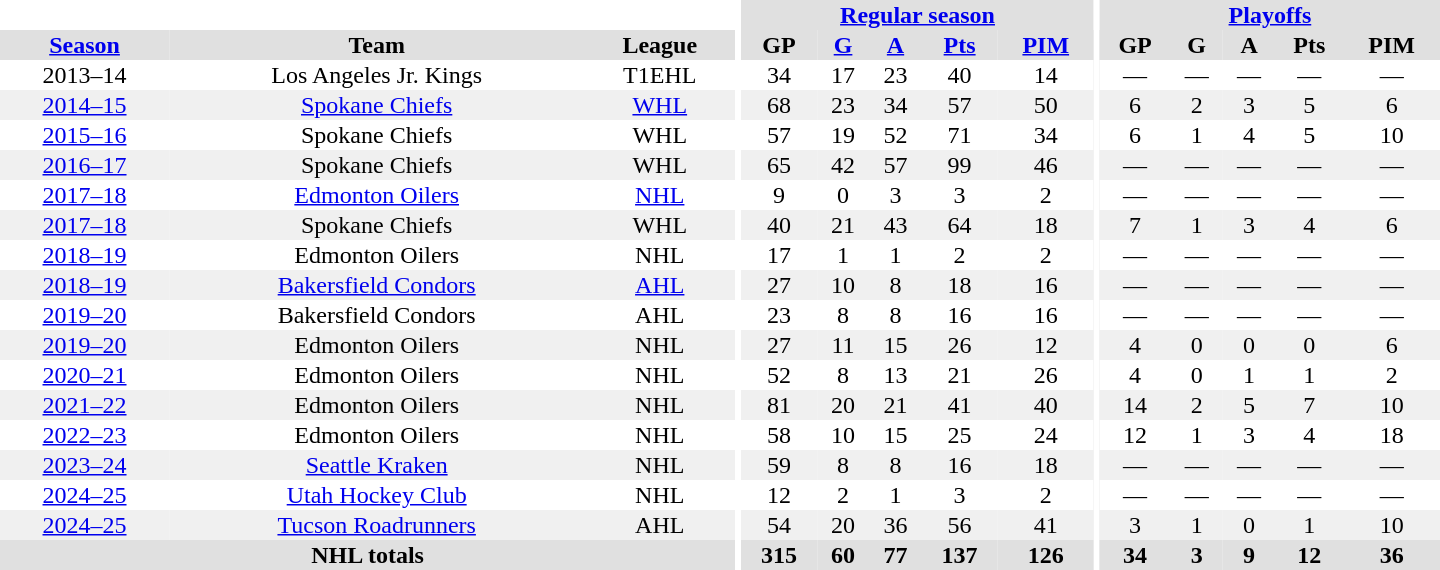<table border="0" cellpadding="1" cellspacing="0" style="text-align:center; width:60em">
<tr bgcolor="#e0e0e0">
<th colspan="3" bgcolor="#ffffff"></th>
<th rowspan="100" bgcolor="#ffffff"></th>
<th colspan="5"><a href='#'>Regular season</a></th>
<th rowspan="100" bgcolor="#ffffff"></th>
<th colspan="5"><a href='#'>Playoffs</a></th>
</tr>
<tr bgcolor="#e0e0e0">
<th><a href='#'>Season</a></th>
<th>Team</th>
<th>League</th>
<th>GP</th>
<th><a href='#'>G</a></th>
<th><a href='#'>A</a></th>
<th><a href='#'>Pts</a></th>
<th><a href='#'>PIM</a></th>
<th>GP</th>
<th>G</th>
<th>A</th>
<th>Pts</th>
<th>PIM</th>
</tr>
<tr>
<td>2013–14</td>
<td>Los Angeles Jr. Kings</td>
<td>T1EHL</td>
<td>34</td>
<td>17</td>
<td>23</td>
<td>40</td>
<td>14</td>
<td>—</td>
<td>—</td>
<td>—</td>
<td>—</td>
<td>—</td>
</tr>
<tr bgcolor="#f0f0f0">
<td><a href='#'>2014–15</a></td>
<td><a href='#'>Spokane Chiefs</a></td>
<td><a href='#'>WHL</a></td>
<td>68</td>
<td>23</td>
<td>34</td>
<td>57</td>
<td>50</td>
<td>6</td>
<td>2</td>
<td>3</td>
<td>5</td>
<td>6</td>
</tr>
<tr>
<td><a href='#'>2015–16</a></td>
<td>Spokane Chiefs</td>
<td>WHL</td>
<td>57</td>
<td>19</td>
<td>52</td>
<td>71</td>
<td>34</td>
<td>6</td>
<td>1</td>
<td>4</td>
<td>5</td>
<td>10</td>
</tr>
<tr bgcolor="#f0f0f0">
<td><a href='#'>2016–17</a></td>
<td>Spokane Chiefs</td>
<td>WHL</td>
<td>65</td>
<td>42</td>
<td>57</td>
<td>99</td>
<td>46</td>
<td>—</td>
<td>—</td>
<td>—</td>
<td>—</td>
<td>—</td>
</tr>
<tr>
<td><a href='#'>2017–18</a></td>
<td><a href='#'>Edmonton Oilers</a></td>
<td><a href='#'>NHL</a></td>
<td>9</td>
<td>0</td>
<td>3</td>
<td>3</td>
<td>2</td>
<td>—</td>
<td>—</td>
<td>—</td>
<td>—</td>
<td>—</td>
</tr>
<tr bgcolor="#f0f0f0">
<td><a href='#'>2017–18</a></td>
<td>Spokane Chiefs</td>
<td>WHL</td>
<td>40</td>
<td>21</td>
<td>43</td>
<td>64</td>
<td>18</td>
<td>7</td>
<td>1</td>
<td>3</td>
<td>4</td>
<td>6</td>
</tr>
<tr>
<td><a href='#'>2018–19</a></td>
<td>Edmonton Oilers</td>
<td>NHL</td>
<td>17</td>
<td>1</td>
<td>1</td>
<td>2</td>
<td>2</td>
<td>—</td>
<td>—</td>
<td>—</td>
<td>—</td>
<td>—</td>
</tr>
<tr bgcolor="#f0f0f0">
<td><a href='#'>2018–19</a></td>
<td><a href='#'>Bakersfield Condors</a></td>
<td><a href='#'>AHL</a></td>
<td>27</td>
<td>10</td>
<td>8</td>
<td>18</td>
<td>16</td>
<td>—</td>
<td>—</td>
<td>—</td>
<td>—</td>
<td>—</td>
</tr>
<tr>
<td><a href='#'>2019–20</a></td>
<td>Bakersfield Condors</td>
<td>AHL</td>
<td>23</td>
<td>8</td>
<td>8</td>
<td>16</td>
<td>16</td>
<td>—</td>
<td>—</td>
<td>—</td>
<td>—</td>
<td>—</td>
</tr>
<tr bgcolor="#f0f0f0">
<td><a href='#'>2019–20</a></td>
<td>Edmonton Oilers</td>
<td>NHL</td>
<td>27</td>
<td>11</td>
<td>15</td>
<td>26</td>
<td>12</td>
<td>4</td>
<td>0</td>
<td>0</td>
<td>0</td>
<td>6</td>
</tr>
<tr>
<td><a href='#'>2020–21</a></td>
<td>Edmonton Oilers</td>
<td>NHL</td>
<td>52</td>
<td>8</td>
<td>13</td>
<td>21</td>
<td>26</td>
<td>4</td>
<td>0</td>
<td>1</td>
<td>1</td>
<td>2</td>
</tr>
<tr bgcolor="#f0f0f0">
<td><a href='#'>2021–22</a></td>
<td>Edmonton Oilers</td>
<td>NHL</td>
<td>81</td>
<td>20</td>
<td>21</td>
<td>41</td>
<td>40</td>
<td>14</td>
<td>2</td>
<td>5</td>
<td>7</td>
<td>10</td>
</tr>
<tr>
<td><a href='#'>2022–23</a></td>
<td>Edmonton Oilers</td>
<td>NHL</td>
<td>58</td>
<td>10</td>
<td>15</td>
<td>25</td>
<td>24</td>
<td>12</td>
<td>1</td>
<td>3</td>
<td>4</td>
<td>18</td>
</tr>
<tr bgcolor="#f0f0f0">
<td><a href='#'>2023–24</a></td>
<td><a href='#'>Seattle Kraken</a></td>
<td>NHL</td>
<td>59</td>
<td>8</td>
<td>8</td>
<td>16</td>
<td>18</td>
<td>—</td>
<td>—</td>
<td>—</td>
<td>—</td>
<td>—</td>
</tr>
<tr>
<td><a href='#'>2024–25</a></td>
<td><a href='#'>Utah Hockey Club</a></td>
<td>NHL</td>
<td>12</td>
<td>2</td>
<td>1</td>
<td>3</td>
<td>2</td>
<td>—</td>
<td>—</td>
<td>—</td>
<td>—</td>
<td>—</td>
</tr>
<tr bgcolor="#f0f0f0">
<td><a href='#'>2024–25</a></td>
<td><a href='#'>Tucson Roadrunners</a></td>
<td>AHL</td>
<td>54</td>
<td>20</td>
<td>36</td>
<td>56</td>
<td>41</td>
<td>3</td>
<td>1</td>
<td>0</td>
<td>1</td>
<td>10</td>
</tr>
<tr bgcolor="#e0e0e0">
<th colspan="3">NHL totals</th>
<th>315</th>
<th>60</th>
<th>77</th>
<th>137</th>
<th>126</th>
<th>34</th>
<th>3</th>
<th>9</th>
<th>12</th>
<th>36</th>
</tr>
</table>
